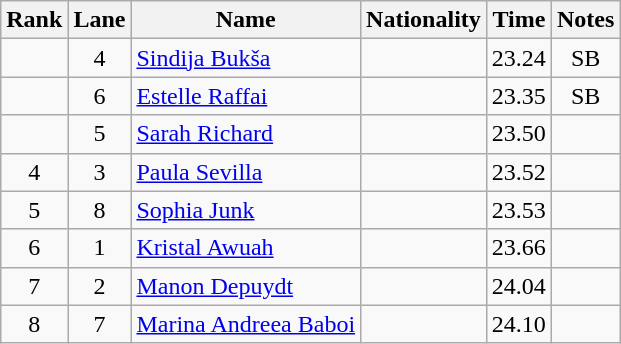<table class="wikitable sortable" style="text-align:center">
<tr>
<th>Rank</th>
<th>Lane</th>
<th>Name</th>
<th>Nationality</th>
<th>Time</th>
<th>Notes</th>
</tr>
<tr>
<td></td>
<td>4</td>
<td align=left><a href='#'>Sindija Bukša</a></td>
<td align=left></td>
<td>23.24</td>
<td>SB</td>
</tr>
<tr>
<td></td>
<td>6</td>
<td align=left><a href='#'>Estelle Raffai</a></td>
<td align=left></td>
<td>23.35</td>
<td>SB</td>
</tr>
<tr>
<td></td>
<td>5</td>
<td align=left><a href='#'>Sarah Richard</a></td>
<td align=left></td>
<td>23.50</td>
<td></td>
</tr>
<tr>
<td>4</td>
<td>3</td>
<td align=left><a href='#'>Paula Sevilla</a></td>
<td align=left></td>
<td>23.52</td>
<td></td>
</tr>
<tr>
<td>5</td>
<td>8</td>
<td align=left><a href='#'>Sophia Junk</a></td>
<td align=left></td>
<td>23.53</td>
<td></td>
</tr>
<tr>
<td>6</td>
<td>1</td>
<td align=left><a href='#'>Kristal Awuah</a></td>
<td align=left></td>
<td>23.66</td>
<td></td>
</tr>
<tr>
<td>7</td>
<td>2</td>
<td align=left><a href='#'>Manon Depuydt</a></td>
<td align=left></td>
<td>24.04</td>
<td></td>
</tr>
<tr>
<td>8</td>
<td>7</td>
<td align=left><a href='#'>Marina Andreea Baboi</a></td>
<td align=left></td>
<td>24.10</td>
<td></td>
</tr>
</table>
